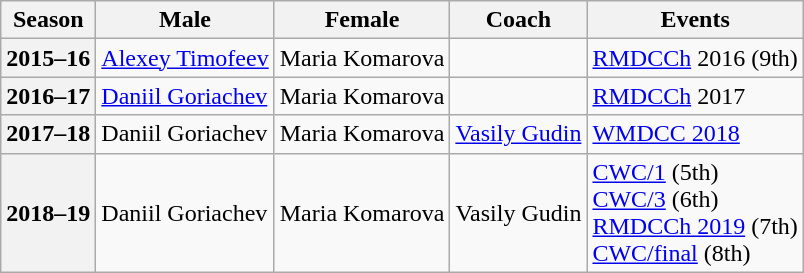<table class="wikitable">
<tr>
<th scope="col">Season</th>
<th scope="col">Male</th>
<th scope="col">Female</th>
<th scope="col">Coach</th>
<th scope="col">Events</th>
</tr>
<tr>
<th scope="row">2015–16</th>
<td><a href='#'>Alexey Timofeev</a></td>
<td>Maria Komarova</td>
<td></td>
<td><a href='#'>RMDCCh</a> 2016 (9th)</td>
</tr>
<tr>
<th scope="row">2016–17</th>
<td><a href='#'>Daniil Goriachev</a></td>
<td>Maria Komarova</td>
<td></td>
<td><a href='#'>RMDCCh</a> 2017 </td>
</tr>
<tr>
<th scope="row">2017–18</th>
<td>Daniil Goriachev</td>
<td>Maria Komarova</td>
<td><a href='#'>Vasily Gudin</a></td>
<td><a href='#'>WMDCC 2018</a> </td>
</tr>
<tr>
<th scope="row">2018–19</th>
<td>Daniil Goriachev</td>
<td>Maria Komarova</td>
<td>Vasily Gudin</td>
<td><a href='#'>CWC/1</a> (5th)<br><a href='#'>CWC/3</a> (6th)<br><a href='#'>RMDCCh 2019</a> (7th)<br><a href='#'>CWC/final</a> (8th)</td>
</tr>
</table>
